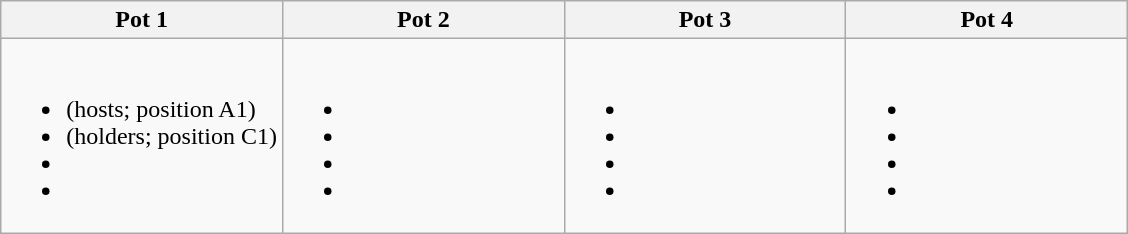<table class="wikitable">
<tr>
<th width=25%>Pot 1</th>
<th width=25%>Pot 2</th>
<th width=25%>Pot 3</th>
<th width=25%>Pot 4</th>
</tr>
<tr>
<td valign=top><br><ul><li> (hosts; position A1)</li><li> (holders; position C1)</li><li></li><li></li></ul></td>
<td valign=top><br><ul><li></li><li></li><li></li><li></li></ul></td>
<td valign=top><br><ul><li></li><li></li><li></li><li></li></ul></td>
<td valign=top><br><ul><li></li><li></li><li></li><li></li></ul></td>
</tr>
</table>
